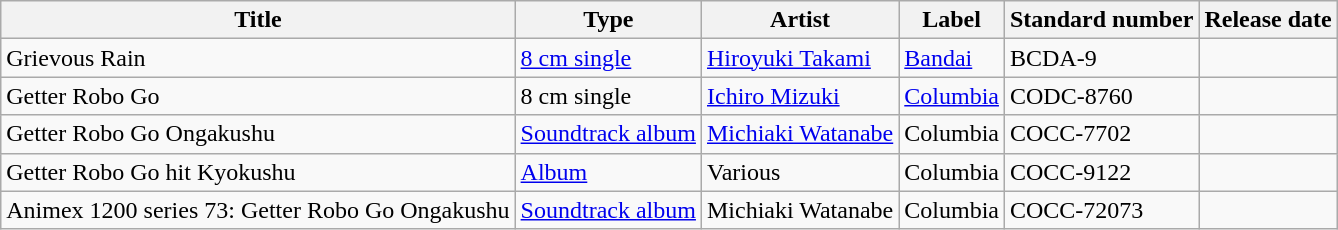<table class="wikitable">
<tr>
<th>Title</th>
<th>Type</th>
<th>Artist</th>
<th>Label</th>
<th>Standard number</th>
<th>Release date</th>
</tr>
<tr>
<td>Grievous Rain</td>
<td><a href='#'>8 cm single</a></td>
<td><a href='#'>Hiroyuki Takami</a></td>
<td><a href='#'>Bandai</a></td>
<td>BCDA-9</td>
<td></td>
</tr>
<tr>
<td>Getter Robo Go</td>
<td>8 cm single</td>
<td><a href='#'>Ichiro Mizuki</a></td>
<td><a href='#'>Columbia</a></td>
<td>CODC-8760</td>
<td></td>
</tr>
<tr>
<td>Getter Robo Go Ongakushu</td>
<td><a href='#'>Soundtrack album</a></td>
<td><a href='#'>Michiaki Watanabe</a></td>
<td>Columbia</td>
<td>COCC-7702</td>
<td></td>
</tr>
<tr>
<td>Getter Robo Go hit Kyokushu</td>
<td><a href='#'>Album</a></td>
<td>Various</td>
<td>Columbia</td>
<td>COCC-9122</td>
<td></td>
</tr>
<tr>
<td>Animex 1200 series 73: Getter Robo Go Ongakushu</td>
<td><a href='#'>Soundtrack album</a></td>
<td>Michiaki Watanabe</td>
<td>Columbia</td>
<td>COCC-72073</td>
<td></td>
</tr>
</table>
